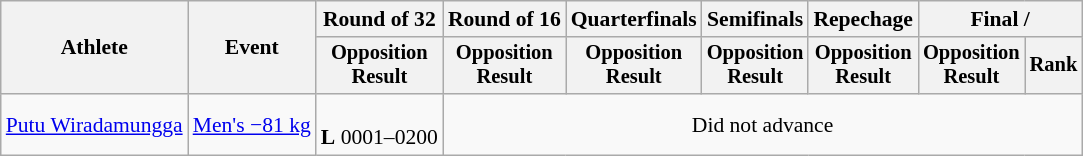<table class="wikitable" style="font-size:90%">
<tr>
<th rowspan="2">Athlete</th>
<th rowspan="2">Event</th>
<th>Round of 32</th>
<th>Round of 16</th>
<th>Quarterfinals</th>
<th>Semifinals</th>
<th>Repechage</th>
<th colspan=2>Final / </th>
</tr>
<tr style="font-size:95%">
<th>Opposition<br>Result</th>
<th>Opposition<br>Result</th>
<th>Opposition<br>Result</th>
<th>Opposition<br>Result</th>
<th>Opposition<br>Result</th>
<th>Opposition<br>Result</th>
<th>Rank</th>
</tr>
<tr align=center>
<td align=left><a href='#'>Putu Wiradamungga</a></td>
<td align=left><a href='#'>Men's −81 kg</a></td>
<td> <br><strong>L</strong> 0001–0200</td>
<td colspan=6>Did not advance</td>
</tr>
</table>
